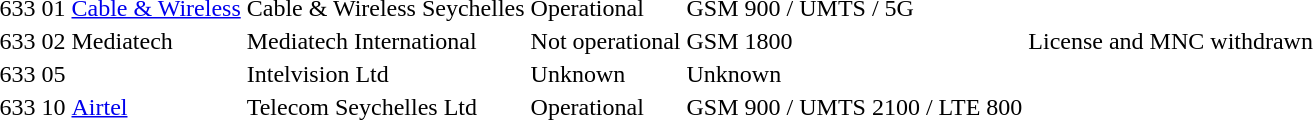<table>
<tr>
<td>633</td>
<td>01</td>
<td><a href='#'>Cable & Wireless</a></td>
<td>Cable & Wireless Seychelles</td>
<td>Operational</td>
<td>GSM 900 / UMTS / 5G</td>
<td></td>
</tr>
<tr>
<td>633</td>
<td>02</td>
<td>Mediatech</td>
<td>Mediatech International</td>
<td>Not operational</td>
<td>GSM 1800</td>
<td>License and MNC withdrawn</td>
</tr>
<tr>
<td>633</td>
<td>05</td>
<td></td>
<td>Intelvision Ltd</td>
<td>Unknown</td>
<td>Unknown</td>
<td></td>
</tr>
<tr>
<td>633</td>
<td>10</td>
<td><a href='#'>Airtel</a></td>
<td>Telecom Seychelles Ltd</td>
<td>Operational</td>
<td>GSM 900 / UMTS 2100 / LTE 800</td>
<td></td>
</tr>
</table>
